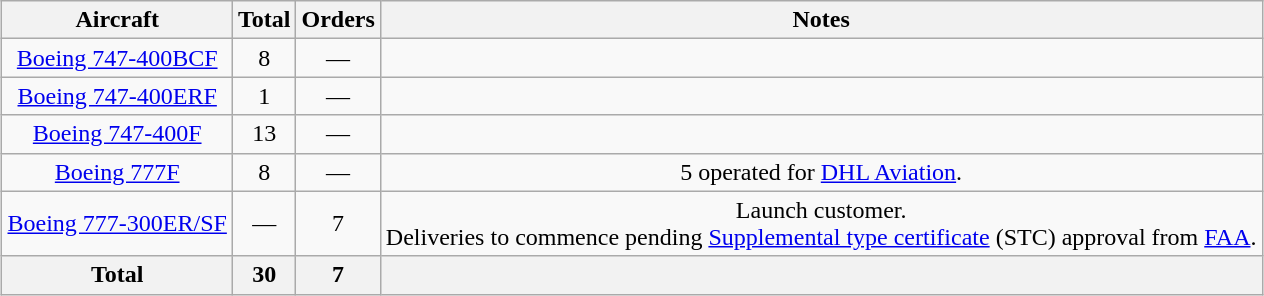<table class="wikitable" style="border-collapse:collapse;text-align:center;margin:auto;">
<tr>
<th>Aircraft</th>
<th>Total</th>
<th>Orders</th>
<th>Notes</th>
</tr>
<tr>
<td><a href='#'>Boeing 747-400BCF</a></td>
<td>8</td>
<td>—</td>
<td></td>
</tr>
<tr>
<td><a href='#'>Boeing 747-400ERF</a></td>
<td>1</td>
<td>—</td>
<td></td>
</tr>
<tr>
<td><a href='#'>Boeing 747-400F</a></td>
<td>13</td>
<td>—</td>
<td></td>
</tr>
<tr>
<td><a href='#'>Boeing 777F</a></td>
<td>8</td>
<td>—</td>
<td>5 operated for <a href='#'>DHL Aviation</a>.</td>
</tr>
<tr>
<td><a href='#'>Boeing 777-300ER/SF</a></td>
<td>—</td>
<td>7</td>
<td>Launch customer.<br>Deliveries to commence pending <a href='#'>Supplemental type certificate</a> (STC) approval from <a href='#'>FAA</a>.</td>
</tr>
<tr>
<th>Total</th>
<th>30</th>
<th>7</th>
<th></th>
</tr>
</table>
